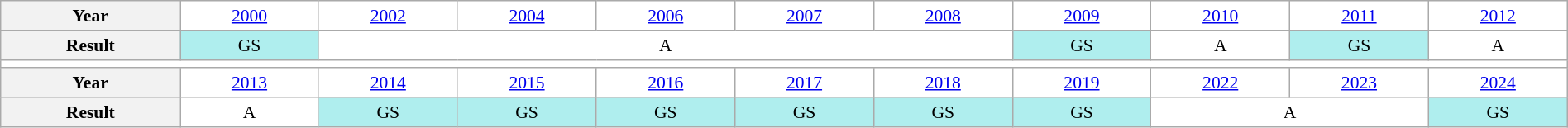<table class="wikitable" style="text-align:center; font-size:90%; background:white;" width="100%">
<tr>
<th>Year</th>
<td><a href='#'>2000</a></td>
<td><a href='#'>2002</a></td>
<td><a href='#'>2004</a></td>
<td><a href='#'>2006</a></td>
<td><a href='#'>2007</a></td>
<td><a href='#'>2008</a></td>
<td><a href='#'>2009</a></td>
<td><a href='#'>2010</a></td>
<td><a href='#'>2011</a></td>
<td><a href='#'>2012</a></td>
</tr>
<tr>
<th>Result</th>
<td bgcolor="afeeee">GS</td>
<td colspan="5">A</td>
<td bgcolor="afeeee">GS</td>
<td>A</td>
<td bgcolor="afeeee">GS</td>
<td>A</td>
</tr>
<tr>
<td colspan="11"></td>
</tr>
<tr>
<th>Year</th>
<td><a href='#'>2013</a></td>
<td><a href='#'>2014</a></td>
<td><a href='#'>2015</a></td>
<td><a href='#'>2016</a></td>
<td><a href='#'>2017</a></td>
<td><a href='#'>2018</a></td>
<td><a href='#'>2019</a></td>
<td><a href='#'>2022</a></td>
<td><a href='#'>2023</a></td>
<td><a href='#'>2024</a></td>
</tr>
<tr>
<th>Result</th>
<td>A</td>
<td bgcolor="afeeee">GS</td>
<td bgcolor="afeeee">GS</td>
<td bgcolor="afeeee">GS</td>
<td bgcolor="afeeee">GS</td>
<td bgcolor="afeeee">GS</td>
<td bgcolor="afeeee">GS</td>
<td colspan="2">A</td>
<td bgcolor="afeeee">GS</td>
</tr>
</table>
